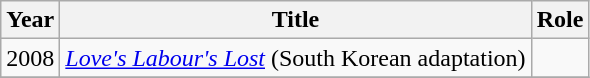<table class="wikitable">
<tr>
<th>Year</th>
<th>Title</th>
<th>Role</th>
</tr>
<tr>
<td style="text-align:center;">2008</td>
<td><em><a href='#'>Love's Labour's Lost</a></em> (South Korean adaptation)</td>
<td></td>
</tr>
<tr>
</tr>
</table>
